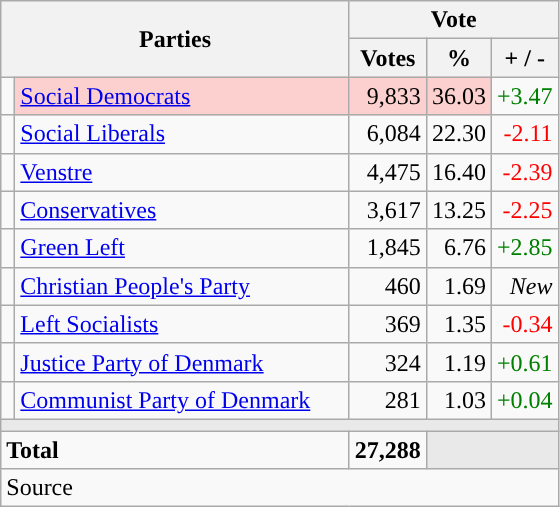<table class="wikitable" style="text-align:right;">
<tr>
<th style="text-align:centre;" rowspan="2" colspan="2" width="225">Parties</th>
<th colspan="3">Vote</th>
</tr>
<tr>
<th width="15">Votes</th>
<th width="15">%</th>
<th width="15">+ / -</th>
</tr>
<tr>
<td width="2" style="color:inherit;background:"></td>
<td bgcolor=#fbd0ce  align="left"><a href='#'>Social Democrats</a></td>
<td bgcolor=#fbd0ce>9,833</td>
<td bgcolor=#fbd0ce>36.03</td>
<td style=color:green;>+3.47</td>
</tr>
<tr>
<td width="2" style="color:inherit;background:"></td>
<td align="left"><a href='#'>Social Liberals</a></td>
<td>6,084</td>
<td>22.30</td>
<td style=color:red;>-2.11</td>
</tr>
<tr>
<td width="2" style="color:inherit;background:"></td>
<td align="left"><a href='#'>Venstre</a></td>
<td>4,475</td>
<td>16.40</td>
<td style=color:red;>-2.39</td>
</tr>
<tr>
<td width="2" style="color:inherit;background:"></td>
<td align="left"><a href='#'>Conservatives</a></td>
<td>3,617</td>
<td>13.25</td>
<td style=color:red;>-2.25</td>
</tr>
<tr>
<td width="2" style="color:inherit;background:"></td>
<td align="left"><a href='#'>Green Left</a></td>
<td>1,845</td>
<td>6.76</td>
<td style=color:green;>+2.85</td>
</tr>
<tr>
<td width="2" style="color:inherit;background:"></td>
<td align="left"><a href='#'>Christian People's Party</a></td>
<td>460</td>
<td>1.69</td>
<td><em>New</em></td>
</tr>
<tr>
<td width="2" style="color:inherit;background:"></td>
<td align="left"><a href='#'>Left Socialists</a></td>
<td>369</td>
<td>1.35</td>
<td style=color:red;>-0.34</td>
</tr>
<tr>
<td width="2" style="color:inherit;background:"></td>
<td align="left"><a href='#'>Justice Party of Denmark</a></td>
<td>324</td>
<td>1.19</td>
<td style=color:green;>+0.61</td>
</tr>
<tr>
<td width="2" style="color:inherit;background:"></td>
<td align="left"><a href='#'>Communist Party of Denmark</a></td>
<td>281</td>
<td>1.03</td>
<td style=color:green;>+0.04</td>
</tr>
<tr>
<td colspan="7" bgcolor="#E9E9E9"></td>
</tr>
<tr>
<td align="left" colspan="2"><strong>Total</strong></td>
<td><strong>27,288</strong></td>
<td bgcolor="#E9E9E9" colspan="2"></td>
</tr>
<tr>
<td align="left" colspan="6">Source</td>
</tr>
</table>
